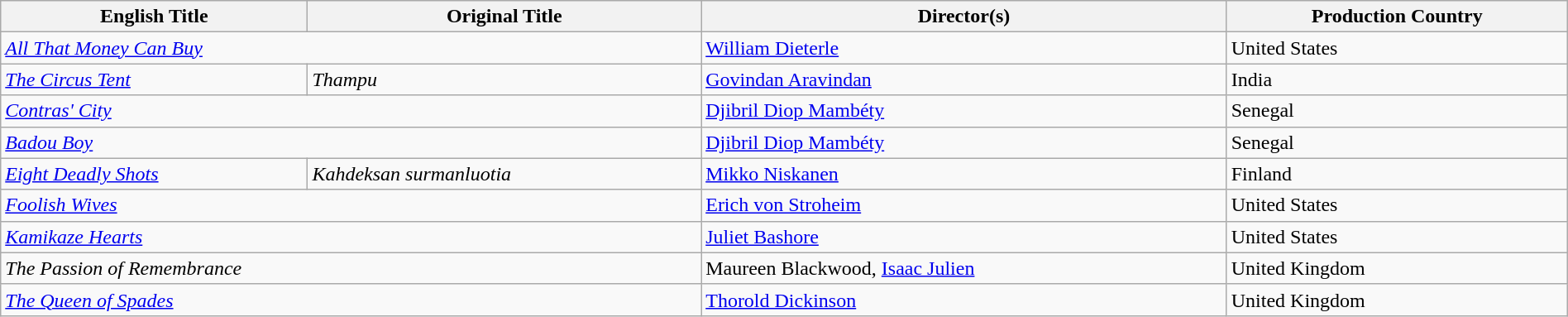<table class="sortable wikitable" style="width:100%; margin-bottom:4px">
<tr>
<th>English Title</th>
<th>Original Title</th>
<th>Director(s)</th>
<th>Production Country</th>
</tr>
<tr>
<td colspan="2"><em><a href='#'>All That Money Can Buy</a></em></td>
<td><a href='#'>William Dieterle</a></td>
<td>United States</td>
</tr>
<tr>
<td><em><a href='#'>The Circus Tent</a></em></td>
<td><em>Thampu</em></td>
<td><a href='#'>Govindan Aravindan</a></td>
<td>India</td>
</tr>
<tr>
<td colspan="2"><em><a href='#'>Contras' City</a></em></td>
<td><a href='#'>Djibril Diop Mambéty</a></td>
<td>Senegal</td>
</tr>
<tr>
<td colspan="2"><em><a href='#'>Badou Boy</a></em></td>
<td><a href='#'>Djibril Diop Mambéty</a></td>
<td>Senegal</td>
</tr>
<tr>
<td><em><a href='#'>Eight Deadly Shots</a></em></td>
<td><em>Kahdeksan surmanluotia</em></td>
<td><a href='#'>Mikko Niskanen</a></td>
<td>Finland</td>
</tr>
<tr>
<td colspan="2"><em><a href='#'>Foolish Wives</a></em></td>
<td><a href='#'>Erich von Stroheim</a></td>
<td>United States</td>
</tr>
<tr>
<td colspan="2"><em><a href='#'>Kamikaze Hearts</a></em></td>
<td><a href='#'>Juliet Bashore</a></td>
<td>United States</td>
</tr>
<tr>
<td colspan="2"><em>The Passion of Remembrance</em></td>
<td>Maureen Blackwood, <a href='#'>Isaac Julien</a></td>
<td>United Kingdom</td>
</tr>
<tr>
<td colspan="2"><em><a href='#'>The Queen of Spades</a></em></td>
<td><a href='#'>Thorold Dickinson</a></td>
<td>United Kingdom</td>
</tr>
</table>
